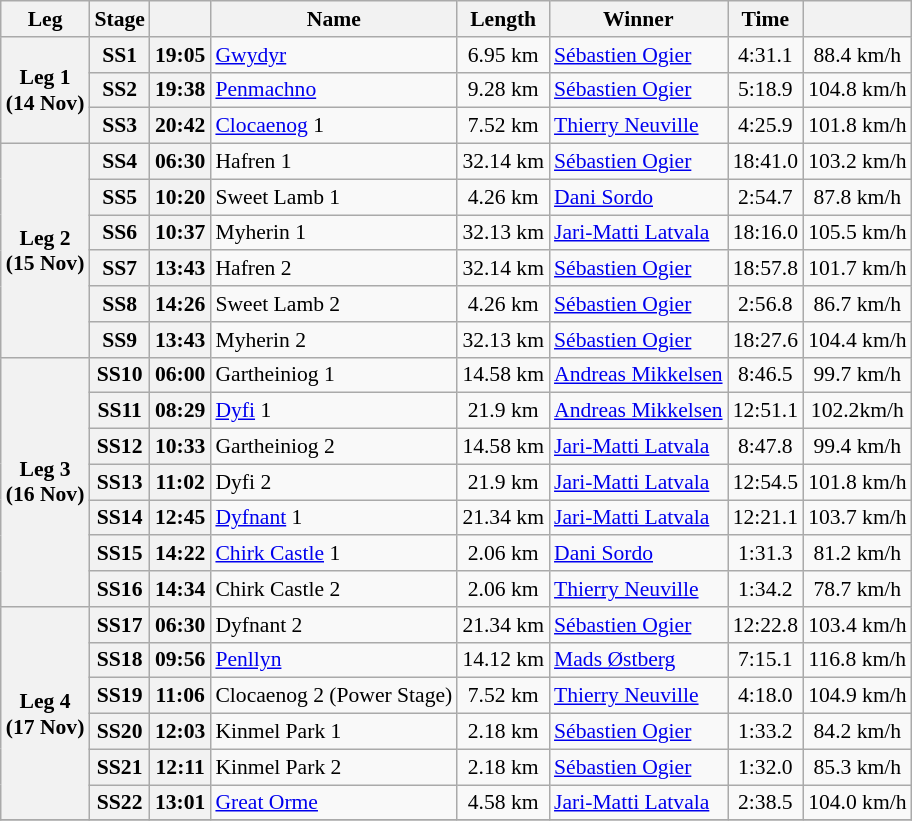<table class="wikitable" style="text-align: center; font-size: 90%;">
<tr>
<th>Leg</th>
<th>Stage</th>
<th></th>
<th>Name</th>
<th>Length</th>
<th>Winner</th>
<th>Time</th>
<th></th>
</tr>
<tr>
<th rowspan=3>Leg 1<br>(14 Nov)</th>
<th>SS1</th>
<th>19:05</th>
<td align=left><a href='#'>Gwydyr</a></td>
<td>6.95 km</td>
<td align=left> <a href='#'>Sébastien Ogier</a></td>
<td>4:31.1</td>
<td>88.4 km/h</td>
</tr>
<tr>
<th>SS2</th>
<th>19:38</th>
<td align=left><a href='#'>Penmachno</a></td>
<td>9.28 km</td>
<td align=left> <a href='#'>Sébastien Ogier</a></td>
<td>5:18.9</td>
<td>104.8 km/h</td>
</tr>
<tr>
<th>SS3</th>
<th>20:42</th>
<td align=left><a href='#'>Clocaenog</a> 1</td>
<td>7.52 km</td>
<td align=left> <a href='#'>Thierry Neuville</a></td>
<td>4:25.9</td>
<td>101.8 km/h</td>
</tr>
<tr>
<th rowspan=6>Leg 2<br>(15 Nov)</th>
<th>SS4</th>
<th>06:30</th>
<td align=left>Hafren 1</td>
<td>32.14 km</td>
<td align=left> <a href='#'>Sébastien Ogier</a></td>
<td>18:41.0</td>
<td>103.2 km/h</td>
</tr>
<tr>
<th>SS5</th>
<th>10:20</th>
<td align=left>Sweet Lamb 1</td>
<td>4.26 km</td>
<td align=left> <a href='#'>Dani Sordo</a></td>
<td>2:54.7</td>
<td>87.8 km/h</td>
</tr>
<tr>
<th>SS6</th>
<th>10:37</th>
<td align=left>Myherin 1</td>
<td>32.13 km</td>
<td align=left> <a href='#'>Jari-Matti Latvala</a></td>
<td>18:16.0</td>
<td>105.5 km/h</td>
</tr>
<tr>
<th>SS7</th>
<th>13:43</th>
<td align=left>Hafren 2</td>
<td>32.14 km</td>
<td align=left> <a href='#'>Sébastien Ogier</a></td>
<td>18:57.8</td>
<td>101.7 km/h</td>
</tr>
<tr>
<th>SS8</th>
<th>14:26</th>
<td align=left>Sweet Lamb 2</td>
<td>4.26 km</td>
<td align=left> <a href='#'>Sébastien Ogier</a></td>
<td>2:56.8</td>
<td>86.7 km/h</td>
</tr>
<tr>
<th>SS9</th>
<th>13:43</th>
<td align=left>Myherin 2</td>
<td>32.13 km</td>
<td align=left> <a href='#'>Sébastien Ogier</a></td>
<td>18:27.6</td>
<td>104.4 km/h</td>
</tr>
<tr>
<th rowspan=7>Leg 3<br>(16 Nov)</th>
<th>SS10</th>
<th>06:00</th>
<td align=left>Gartheiniog 1</td>
<td>14.58 km</td>
<td align=left> <a href='#'>Andreas Mikkelsen</a></td>
<td>8:46.5</td>
<td>99.7 km/h</td>
</tr>
<tr>
<th>SS11</th>
<th>08:29</th>
<td align=left><a href='#'>Dyfi</a> 1</td>
<td>21.9 km</td>
<td align=left> <a href='#'>Andreas Mikkelsen</a></td>
<td>12:51.1</td>
<td>102.2km/h</td>
</tr>
<tr>
<th>SS12</th>
<th>10:33</th>
<td align=left>Gartheiniog 2</td>
<td>14.58 km</td>
<td align=left> <a href='#'>Jari-Matti Latvala</a></td>
<td>8:47.8</td>
<td>99.4 km/h</td>
</tr>
<tr>
<th>SS13</th>
<th>11:02</th>
<td align=left>Dyfi 2</td>
<td>21.9 km</td>
<td align=left> <a href='#'>Jari-Matti Latvala</a></td>
<td>12:54.5</td>
<td>101.8 km/h</td>
</tr>
<tr>
<th>SS14</th>
<th>12:45</th>
<td align=left><a href='#'>Dyfnant</a> 1</td>
<td>21.34 km</td>
<td align=left> <a href='#'>Jari-Matti Latvala</a></td>
<td>12:21.1</td>
<td>103.7 km/h</td>
</tr>
<tr>
<th>SS15</th>
<th>14:22</th>
<td align=left><a href='#'>Chirk Castle</a> 1</td>
<td>2.06 km</td>
<td align=left> <a href='#'>Dani Sordo</a></td>
<td>1:31.3</td>
<td>81.2 km/h</td>
</tr>
<tr>
<th>SS16</th>
<th>14:34</th>
<td align=left>Chirk Castle 2</td>
<td>2.06 km</td>
<td align=left> <a href='#'>Thierry Neuville</a></td>
<td>1:34.2</td>
<td>78.7 km/h</td>
</tr>
<tr>
<th rowspan=6>Leg 4<br>(17 Nov)</th>
<th>SS17</th>
<th>06:30</th>
<td align=left>Dyfnant 2</td>
<td>21.34 km</td>
<td align=left> <a href='#'>Sébastien Ogier</a></td>
<td>12:22.8</td>
<td>103.4 km/h</td>
</tr>
<tr>
<th>SS18</th>
<th>09:56</th>
<td align=left><a href='#'>Penllyn</a></td>
<td>14.12 km</td>
<td align=left> <a href='#'>Mads Østberg</a></td>
<td>7:15.1</td>
<td>116.8 km/h</td>
</tr>
<tr>
<th>SS19</th>
<th>11:06</th>
<td align=left>Clocaenog 2 (Power Stage)</td>
<td>7.52 km</td>
<td align=left> <a href='#'>Thierry Neuville</a></td>
<td>4:18.0</td>
<td>104.9 km/h</td>
</tr>
<tr>
<th>SS20</th>
<th>12:03</th>
<td align=left>Kinmel Park 1</td>
<td>2.18 km</td>
<td align=left> <a href='#'>Sébastien Ogier</a></td>
<td>1:33.2</td>
<td>84.2 km/h</td>
</tr>
<tr>
<th>SS21</th>
<th>12:11</th>
<td align=left>Kinmel Park 2</td>
<td>2.18 km</td>
<td align=left> <a href='#'>Sébastien Ogier</a></td>
<td>1:32.0</td>
<td>85.3 km/h</td>
</tr>
<tr>
<th>SS22</th>
<th>13:01</th>
<td align=left><a href='#'>Great Orme</a></td>
<td>4.58 km</td>
<td align=left> <a href='#'>Jari-Matti Latvala</a></td>
<td>2:38.5</td>
<td>104.0 km/h</td>
</tr>
<tr>
</tr>
</table>
